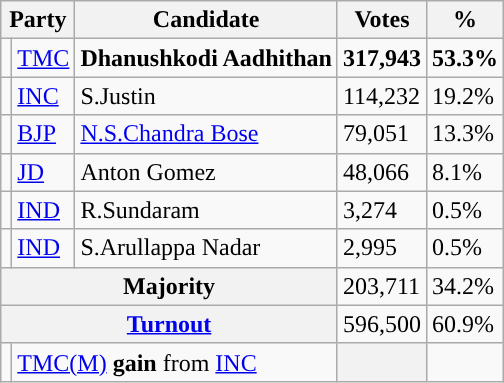<table class="wikitable">
<tr>
<th colspan="2">Party</th>
<th>Candidate</th>
<th>Votes</th>
<th>%</th>
</tr>
<tr>
<td></td>
<td><a href='#'>TMC</a></td>
<td><strong>Dhanushkodi Aadhithan</strong></td>
<td><strong>317,943</strong></td>
<td><strong>53.3%</strong></td>
</tr>
<tr>
<td></td>
<td><a href='#'>INC</a></td>
<td>S.Justin</td>
<td>114,232</td>
<td>19.2%</td>
</tr>
<tr>
<td></td>
<td><a href='#'>BJP</a></td>
<td><a href='#'>N.S.Chandra Bose</a></td>
<td>79,051</td>
<td>13.3%</td>
</tr>
<tr>
<td></td>
<td><a href='#'>JD</a></td>
<td>Anton Gomez</td>
<td>48,066</td>
<td>8.1%</td>
</tr>
<tr>
<td></td>
<td><a href='#'>IND</a></td>
<td>R.Sundaram</td>
<td>3,274</td>
<td>0.5%</td>
</tr>
<tr>
<td></td>
<td><a href='#'>IND</a></td>
<td>S.Arullappa Nadar</td>
<td>2,995</td>
<td>0.5%</td>
</tr>
<tr>
<th colspan="3">Majority</th>
<td>203,711</td>
<td>34.2%</td>
</tr>
<tr>
<th colspan="3"><a href='#'>Turnout</a></th>
<td>596,500</td>
<td>60.9%</td>
</tr>
<tr>
<td></td>
<td colspan="2"><a href='#'>TMC(M)</a> <strong>gain</strong> from <a href='#'>INC</a></td>
<th></th>
<td></td>
</tr>
</table>
